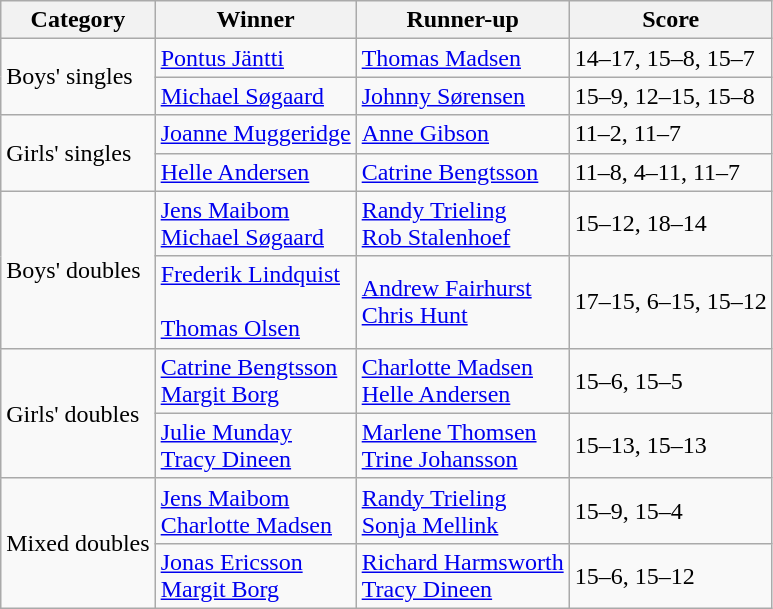<table class="wikitable">
<tr>
<th>Category</th>
<th>Winner</th>
<th>Runner-up</th>
<th>Score</th>
</tr>
<tr>
<td rowspan=2>Boys' singles</td>
<td> <a href='#'>Pontus Jäntti</a></td>
<td> <a href='#'>Thomas Madsen</a></td>
<td>14–17, 15–8, 15–7</td>
</tr>
<tr>
<td> <a href='#'>Michael Søgaard</a></td>
<td> <a href='#'>Johnny Sørensen</a></td>
<td>15–9, 12–15, 15–8</td>
</tr>
<tr>
<td rowspan=2>Girls' singles</td>
<td> <a href='#'>Joanne Muggeridge</a></td>
<td> <a href='#'>Anne Gibson</a></td>
<td>11–2, 11–7</td>
</tr>
<tr>
<td> <a href='#'>Helle Andersen</a></td>
<td> <a href='#'>Catrine Bengtsson</a></td>
<td>11–8, 4–11, 11–7</td>
</tr>
<tr>
<td rowspan=2>Boys' doubles</td>
<td> <a href='#'>Jens Maibom</a><br> <a href='#'>Michael Søgaard</a></td>
<td> <a href='#'>Randy Trieling</a><br> <a href='#'>Rob Stalenhoef</a></td>
<td>15–12, 18–14</td>
</tr>
<tr>
<td> <a href='#'>Frederik Lindquist</a><br><br> <a href='#'>Thomas Olsen</a></td>
<td> <a href='#'>Andrew Fairhurst</a><br> <a href='#'>Chris Hunt</a></td>
<td>17–15, 6–15, 15–12</td>
</tr>
<tr>
<td rowspan=2>Girls' doubles</td>
<td> <a href='#'>Catrine Bengtsson</a><br> <a href='#'>Margit Borg</a></td>
<td> <a href='#'>Charlotte Madsen</a><br> <a href='#'>Helle Andersen</a></td>
<td>15–6, 15–5</td>
</tr>
<tr>
<td> <a href='#'>Julie Munday</a><br>  <a href='#'>Tracy Dineen</a></td>
<td> <a href='#'>Marlene Thomsen</a><br> <a href='#'>Trine Johansson</a></td>
<td>15–13, 15–13</td>
</tr>
<tr>
<td rowspan=2>Mixed doubles</td>
<td> <a href='#'>Jens Maibom</a><br> <a href='#'>Charlotte Madsen</a></td>
<td> <a href='#'>Randy Trieling</a><br> <a href='#'>Sonja Mellink</a></td>
<td>15–9, 15–4</td>
</tr>
<tr>
<td> <a href='#'>Jonas Ericsson</a><br> <a href='#'>Margit Borg</a></td>
<td> <a href='#'>Richard Harmsworth</a><br> <a href='#'>Tracy Dineen</a></td>
<td>15–6, 15–12</td>
</tr>
</table>
